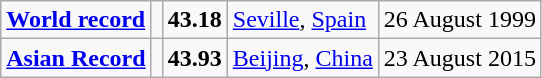<table class="wikitable">
<tr>
<td><strong><a href='#'>World record</a></strong></td>
<td></td>
<td><strong>43.18</strong></td>
<td><a href='#'>Seville</a>, <a href='#'>Spain</a></td>
<td>26 August 1999</td>
</tr>
<tr>
<td><strong><a href='#'>Asian Record</a></strong></td>
<td></td>
<td><strong>43.93</strong></td>
<td><a href='#'>Beijing</a>, <a href='#'>China</a></td>
<td>23 August 2015</td>
</tr>
</table>
